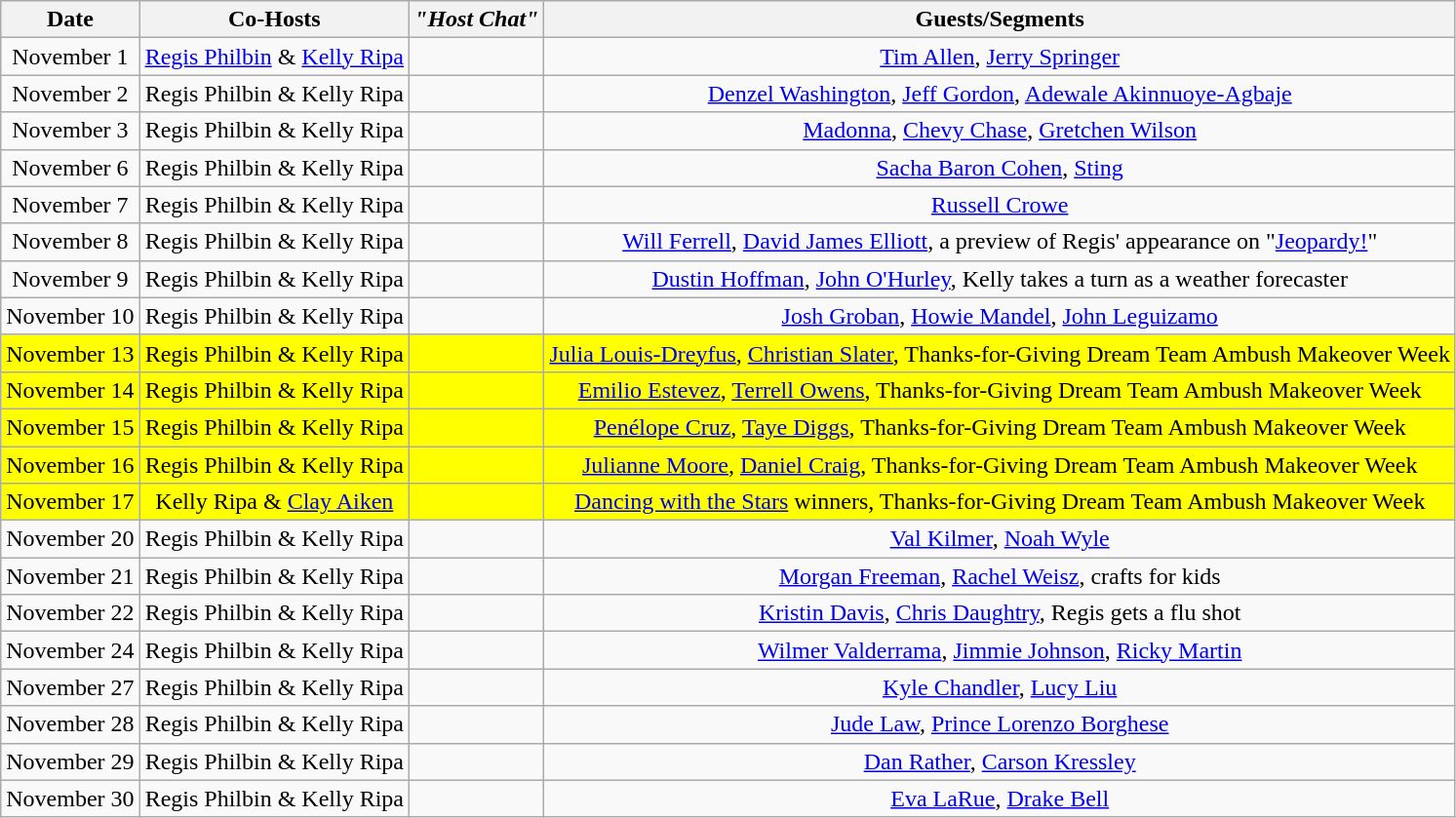<table class="wikitable sortable" border="1" style="text-align:center">
<tr>
<th>Date</th>
<th>Co-Hosts</th>
<th><em>"Host Chat"</em></th>
<th>Guests/Segments</th>
</tr>
<tr>
<td>November 1</td>
<td><a href='#'>Regis Philbin</a> & <a href='#'>Kelly Ripa</a></td>
<td></td>
<td><a href='#'>Tim Allen</a>, <a href='#'>Jerry Springer</a></td>
</tr>
<tr>
<td>November 2</td>
<td>Regis Philbin & Kelly Ripa</td>
<td></td>
<td><a href='#'>Denzel Washington</a>, <a href='#'>Jeff Gordon</a>, <a href='#'>Adewale Akinnuoye-Agbaje</a></td>
</tr>
<tr>
<td>November 3</td>
<td>Regis Philbin & Kelly Ripa</td>
<td></td>
<td><a href='#'>Madonna</a>, <a href='#'>Chevy Chase</a>, <a href='#'>Gretchen Wilson</a></td>
</tr>
<tr>
<td>November 6</td>
<td>Regis Philbin & Kelly Ripa</td>
<td></td>
<td><a href='#'>Sacha Baron Cohen</a>, <a href='#'>Sting</a></td>
</tr>
<tr>
<td>November 7</td>
<td>Regis Philbin & Kelly Ripa</td>
<td></td>
<td><a href='#'>Russell Crowe</a></td>
</tr>
<tr>
<td>November 8</td>
<td>Regis Philbin & Kelly Ripa</td>
<td></td>
<td><a href='#'>Will Ferrell</a>, <a href='#'>David James Elliott</a>, a preview of Regis' appearance on "<a href='#'>Jeopardy!</a>"</td>
</tr>
<tr>
<td>November 9</td>
<td>Regis Philbin & Kelly Ripa</td>
<td></td>
<td><a href='#'>Dustin Hoffman</a>, <a href='#'>John O'Hurley</a>, Kelly takes a turn as a weather forecaster</td>
</tr>
<tr>
<td>November 10</td>
<td>Regis Philbin & Kelly Ripa</td>
<td></td>
<td><a href='#'>Josh Groban</a>, <a href='#'>Howie Mandel</a>, <a href='#'>John Leguizamo</a></td>
</tr>
<tr bgcolor=yellow>
<td>November 13</td>
<td>Regis Philbin & Kelly Ripa</td>
<td></td>
<td><a href='#'>Julia Louis-Dreyfus</a>, <a href='#'>Christian Slater</a>, Thanks-for-Giving Dream Team Ambush Makeover Week</td>
</tr>
<tr bgcolor=yellow>
<td>November 14</td>
<td>Regis Philbin & Kelly Ripa</td>
<td></td>
<td><a href='#'>Emilio Estevez</a>, <a href='#'>Terrell Owens</a>, Thanks-for-Giving Dream Team Ambush Makeover Week</td>
</tr>
<tr bgcolor=yellow>
<td>November 15</td>
<td>Regis Philbin & Kelly Ripa</td>
<td></td>
<td><a href='#'>Penélope Cruz</a>, <a href='#'>Taye Diggs</a>, Thanks-for-Giving Dream Team Ambush Makeover Week</td>
</tr>
<tr bgcolor=yellow>
<td>November 16</td>
<td>Regis Philbin & Kelly Ripa</td>
<td></td>
<td><a href='#'>Julianne Moore</a>, <a href='#'>Daniel Craig</a>, Thanks-for-Giving Dream Team Ambush Makeover Week</td>
</tr>
<tr bgcolor=yellow>
<td>November 17</td>
<td>Kelly Ripa & <a href='#'>Clay Aiken</a></td>
<td></td>
<td><a href='#'>Dancing with the Stars</a> winners, Thanks-for-Giving Dream Team Ambush Makeover Week</td>
</tr>
<tr>
<td>November 20</td>
<td>Regis Philbin & Kelly Ripa</td>
<td></td>
<td><a href='#'>Val Kilmer</a>, <a href='#'>Noah Wyle</a></td>
</tr>
<tr>
<td>November 21</td>
<td>Regis Philbin & Kelly Ripa</td>
<td></td>
<td><a href='#'>Morgan Freeman</a>, <a href='#'>Rachel Weisz</a>, crafts for kids</td>
</tr>
<tr>
<td>November 22</td>
<td>Regis Philbin & Kelly Ripa</td>
<td></td>
<td><a href='#'>Kristin Davis</a>, <a href='#'>Chris Daughtry</a>, Regis gets a flu shot</td>
</tr>
<tr>
<td>November 24</td>
<td>Regis Philbin & Kelly Ripa</td>
<td></td>
<td><a href='#'>Wilmer Valderrama</a>, <a href='#'>Jimmie Johnson</a>, <a href='#'>Ricky Martin</a></td>
</tr>
<tr>
<td>November 27</td>
<td>Regis Philbin & Kelly Ripa</td>
<td></td>
<td><a href='#'>Kyle Chandler</a>, <a href='#'>Lucy Liu</a></td>
</tr>
<tr>
<td>November 28</td>
<td>Regis Philbin & Kelly Ripa</td>
<td></td>
<td><a href='#'>Jude Law</a>, <a href='#'>Prince Lorenzo Borghese</a></td>
</tr>
<tr>
<td>November 29</td>
<td>Regis Philbin & Kelly Ripa</td>
<td></td>
<td><a href='#'>Dan Rather</a>, <a href='#'>Carson Kressley</a></td>
</tr>
<tr>
<td>November 30</td>
<td>Regis Philbin & Kelly Ripa</td>
<td></td>
<td><a href='#'>Eva LaRue</a>, <a href='#'>Drake Bell</a></td>
</tr>
</table>
